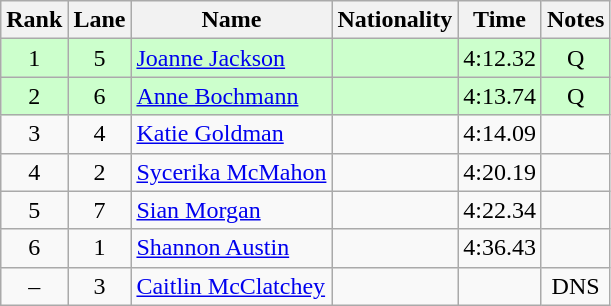<table class="wikitable sortable" style="text-align:center">
<tr>
<th>Rank</th>
<th>Lane</th>
<th>Name</th>
<th>Nationality</th>
<th>Time</th>
<th>Notes</th>
</tr>
<tr bgcolor=ccffcc>
<td>1</td>
<td>5</td>
<td align=left><a href='#'>Joanne Jackson</a></td>
<td align=left></td>
<td>4:12.32</td>
<td>Q</td>
</tr>
<tr bgcolor=ccffcc>
<td>2</td>
<td>6</td>
<td align=left><a href='#'>Anne Bochmann</a></td>
<td align=left></td>
<td>4:13.74</td>
<td>Q</td>
</tr>
<tr>
<td>3</td>
<td>4</td>
<td align=left><a href='#'>Katie Goldman</a></td>
<td align=left></td>
<td>4:14.09</td>
<td></td>
</tr>
<tr>
<td>4</td>
<td>2</td>
<td align=left><a href='#'>Sycerika McMahon</a></td>
<td align=left></td>
<td>4:20.19</td>
<td></td>
</tr>
<tr>
<td>5</td>
<td>7</td>
<td align=left><a href='#'>Sian Morgan</a></td>
<td align=left></td>
<td>4:22.34</td>
<td></td>
</tr>
<tr>
<td>6</td>
<td>1</td>
<td align=left><a href='#'>Shannon Austin</a></td>
<td align=left></td>
<td>4:36.43</td>
<td></td>
</tr>
<tr>
<td>–</td>
<td>3</td>
<td align=left><a href='#'>Caitlin McClatchey</a></td>
<td align=left></td>
<td></td>
<td>DNS</td>
</tr>
</table>
